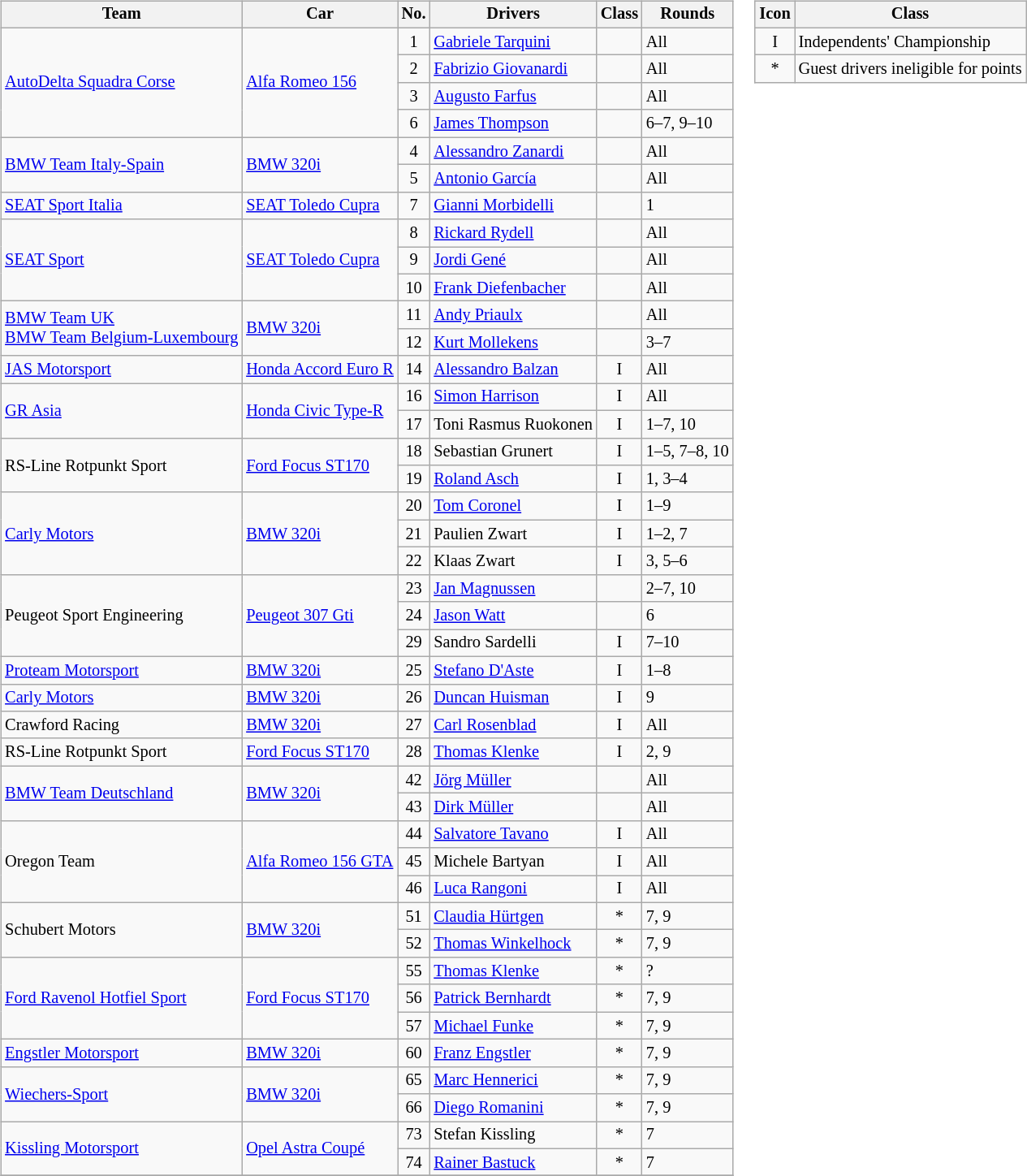<table>
<tr>
<td><br><table class="wikitable" style="font-size: 85%;">
<tr>
<th>Team</th>
<th>Car</th>
<th>No.</th>
<th>Drivers</th>
<th>Class</th>
<th>Rounds</th>
</tr>
<tr>
<td rowspan="4"> <a href='#'>AutoDelta Squadra Corse</a></td>
<td rowspan="4"><a href='#'>Alfa Romeo 156</a></td>
<td align="center">1</td>
<td> <a href='#'>Gabriele Tarquini</a></td>
<td></td>
<td>All</td>
</tr>
<tr>
<td align="center">2</td>
<td> <a href='#'>Fabrizio Giovanardi</a></td>
<td></td>
<td>All</td>
</tr>
<tr>
<td align="center">3</td>
<td> <a href='#'>Augusto Farfus</a></td>
<td></td>
<td>All</td>
</tr>
<tr>
<td align="center">6</td>
<td> <a href='#'>James Thompson</a></td>
<td></td>
<td>6–7, 9–10</td>
</tr>
<tr>
<td rowspan="2"> <a href='#'>BMW Team Italy-Spain</a></td>
<td rowspan="2"><a href='#'>BMW 320i</a></td>
<td align="center">4</td>
<td> <a href='#'>Alessandro Zanardi</a></td>
<td></td>
<td>All</td>
</tr>
<tr>
<td align="center">5</td>
<td> <a href='#'>Antonio García</a></td>
<td></td>
<td>All</td>
</tr>
<tr>
<td> <a href='#'>SEAT Sport Italia</a></td>
<td><a href='#'>SEAT Toledo Cupra</a></td>
<td align="center">7</td>
<td> <a href='#'>Gianni Morbidelli</a></td>
<td></td>
<td>1</td>
</tr>
<tr>
<td rowspan="3"> <a href='#'>SEAT Sport</a></td>
<td rowspan="3"><a href='#'>SEAT Toledo Cupra</a></td>
<td align="center">8</td>
<td> <a href='#'>Rickard Rydell</a></td>
<td></td>
<td>All</td>
</tr>
<tr>
<td align="center">9</td>
<td> <a href='#'>Jordi Gené</a></td>
<td></td>
<td>All</td>
</tr>
<tr>
<td align="center">10</td>
<td> <a href='#'>Frank Diefenbacher</a></td>
<td></td>
<td>All</td>
</tr>
<tr>
<td rowspan="2" nowrap> <a href='#'>BMW Team UK</a><br> <a href='#'>BMW Team Belgium-Luxembourg</a></td>
<td rowspan="2"><a href='#'>BMW 320i</a></td>
<td align="center">11</td>
<td> <a href='#'>Andy Priaulx</a></td>
<td></td>
<td>All</td>
</tr>
<tr>
<td align="center">12</td>
<td> <a href='#'>Kurt Mollekens</a></td>
<td></td>
<td>3–7</td>
</tr>
<tr>
<td> <a href='#'>JAS Motorsport</a></td>
<td nowrap><a href='#'>Honda Accord Euro R</a></td>
<td align="center">14</td>
<td> <a href='#'>Alessandro Balzan</a></td>
<td align="center">I</td>
<td>All</td>
</tr>
<tr>
<td rowspan="2"> <a href='#'>GR Asia</a></td>
<td rowspan="2"><a href='#'>Honda Civic Type-R</a></td>
<td align="center">16</td>
<td> <a href='#'>Simon Harrison</a></td>
<td align="center">I</td>
<td>All</td>
</tr>
<tr>
<td align="center">17</td>
<td nowrap> Toni Rasmus Ruokonen</td>
<td align="center">I</td>
<td>1–7, 10</td>
</tr>
<tr>
<td rowspan="2"> RS-Line Rotpunkt Sport</td>
<td rowspan="2"><a href='#'>Ford Focus ST170</a></td>
<td align="center">18</td>
<td> Sebastian Grunert</td>
<td align="center">I</td>
<td>1–5, 7–8, 10</td>
</tr>
<tr>
<td align="center">19</td>
<td> <a href='#'>Roland Asch</a></td>
<td align="center">I</td>
<td>1, 3–4</td>
</tr>
<tr>
<td rowspan="3"> <a href='#'>Carly Motors</a></td>
<td rowspan="3"><a href='#'>BMW 320i</a></td>
<td align="center">20</td>
<td> <a href='#'>Tom Coronel</a></td>
<td align="center">I</td>
<td>1–9</td>
</tr>
<tr>
<td align="center">21</td>
<td> Paulien Zwart</td>
<td align="center">I</td>
<td>1–2, 7</td>
</tr>
<tr>
<td align="center">22</td>
<td> Klaas Zwart</td>
<td align="center">I</td>
<td>3, 5–6</td>
</tr>
<tr>
<td rowspan="3"> Peugeot Sport Engineering</td>
<td rowspan="3"><a href='#'>Peugeot 307 Gti</a></td>
<td align="center">23</td>
<td> <a href='#'>Jan Magnussen</a></td>
<td></td>
<td>2–7, 10</td>
</tr>
<tr>
<td align="center">24</td>
<td> <a href='#'>Jason Watt</a></td>
<td></td>
<td>6</td>
</tr>
<tr>
<td align="center">29</td>
<td> Sandro Sardelli</td>
<td align="center">I</td>
<td>7–10</td>
</tr>
<tr>
<td> <a href='#'>Proteam Motorsport</a></td>
<td><a href='#'>BMW 320i</a></td>
<td align="center">25</td>
<td> <a href='#'>Stefano D'Aste</a></td>
<td align="center">I</td>
<td>1–8</td>
</tr>
<tr>
<td> <a href='#'>Carly Motors</a></td>
<td><a href='#'>BMW 320i</a></td>
<td align="center">26</td>
<td> <a href='#'>Duncan Huisman</a></td>
<td align="center">I</td>
<td>9</td>
</tr>
<tr>
<td> Crawford Racing</td>
<td><a href='#'>BMW 320i</a></td>
<td align="center">27</td>
<td> <a href='#'>Carl Rosenblad</a></td>
<td align="center">I</td>
<td>All</td>
</tr>
<tr>
<td> RS-Line Rotpunkt Sport</td>
<td><a href='#'>Ford Focus ST170</a></td>
<td align="center">28</td>
<td> <a href='#'>Thomas Klenke</a></td>
<td align="center">I</td>
<td>2, 9</td>
</tr>
<tr>
<td rowspan="2"> <a href='#'>BMW Team Deutschland</a></td>
<td rowspan="2"><a href='#'>BMW 320i</a></td>
<td align="center">42</td>
<td> <a href='#'>Jörg Müller</a></td>
<td></td>
<td>All</td>
</tr>
<tr>
<td align="center">43</td>
<td> <a href='#'>Dirk Müller</a></td>
<td></td>
<td>All</td>
</tr>
<tr>
<td rowspan="3"> Oregon Team</td>
<td rowspan="3"><a href='#'>Alfa Romeo 156 GTA</a></td>
<td align="center">44</td>
<td> <a href='#'>Salvatore Tavano</a></td>
<td align="center">I</td>
<td>All</td>
</tr>
<tr>
<td align="center">45</td>
<td> Michele Bartyan</td>
<td align="center">I</td>
<td>All</td>
</tr>
<tr>
<td align="center">46</td>
<td> <a href='#'>Luca Rangoni</a></td>
<td align="center">I</td>
<td>All</td>
</tr>
<tr>
<td rowspan="2"> Schubert Motors</td>
<td rowspan="2"><a href='#'>BMW 320i</a></td>
<td align="center">51</td>
<td> <a href='#'>Claudia Hürtgen</a></td>
<td align="center">*</td>
<td>7, 9</td>
</tr>
<tr>
<td align="center">52</td>
<td> <a href='#'>Thomas Winkelhock</a></td>
<td align="center">*</td>
<td>7, 9</td>
</tr>
<tr>
<td rowspan="3"> <a href='#'>Ford Ravenol Hotfiel Sport</a></td>
<td rowspan="3"><a href='#'>Ford Focus ST170</a></td>
<td align="center">55</td>
<td> <a href='#'>Thomas Klenke</a></td>
<td align="center">*</td>
<td>?</td>
</tr>
<tr>
<td align="center">56</td>
<td> <a href='#'>Patrick Bernhardt</a></td>
<td align="center">*</td>
<td>7, 9</td>
</tr>
<tr>
<td align="center">57</td>
<td> <a href='#'>Michael Funke</a></td>
<td align="center">*</td>
<td>7, 9</td>
</tr>
<tr>
<td> <a href='#'>Engstler Motorsport</a></td>
<td><a href='#'>BMW 320i</a></td>
<td align="center">60</td>
<td> <a href='#'>Franz Engstler</a></td>
<td align="center">*</td>
<td>7, 9</td>
</tr>
<tr>
<td rowspan="2"> <a href='#'>Wiechers-Sport</a></td>
<td rowspan="2"><a href='#'>BMW 320i</a></td>
<td align="center">65</td>
<td> <a href='#'>Marc Hennerici</a></td>
<td align="center">*</td>
<td>7, 9</td>
</tr>
<tr>
<td align="center">66</td>
<td> <a href='#'>Diego Romanini</a></td>
<td align="center">*</td>
<td>7, 9</td>
</tr>
<tr>
<td rowspan="2"> <a href='#'>Kissling Motorsport</a></td>
<td rowspan="2"><a href='#'>Opel Astra Coupé</a></td>
<td align="center">73</td>
<td> Stefan Kissling</td>
<td align="center">*</td>
<td>7</td>
</tr>
<tr>
<td align="center">74</td>
<td> <a href='#'>Rainer Bastuck</a></td>
<td align="center">*</td>
<td>7</td>
</tr>
<tr>
</tr>
</table>
</td>
<td valign="top"><br><table class="wikitable" style="font-size: 85%;">
<tr>
<th>Icon</th>
<th>Class</th>
</tr>
<tr>
<td align="center">I</td>
<td>Independents' Championship</td>
</tr>
<tr>
<td align="center">*</td>
<td>Guest drivers ineligible for points</td>
</tr>
</table>
</td>
</tr>
</table>
